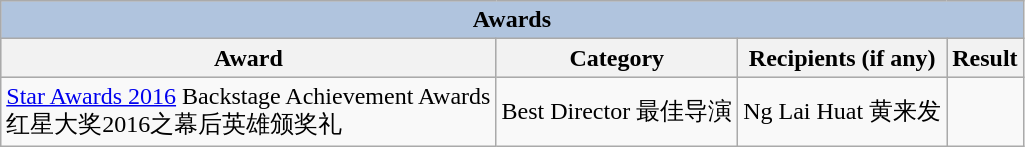<table class="wikitable sortable">
<tr style="background:#ccc; text-align:center;">
<th colspan="4" style="background: LightSteelBlue;">Awards</th>
</tr>
<tr style="background:#ccc; text-align:center;">
<th>Award</th>
<th>Category</th>
<th>Recipients (if any)</th>
<th>Result</th>
</tr>
<tr>
<td><a href='#'>Star Awards 2016</a> Backstage Achievement Awards <br> 红星大奖2016之幕后英雄颁奖礼</td>
<td>Best Director 最佳导演</td>
<td>Ng Lai Huat 黄来发</td>
<td></td>
</tr>
</table>
